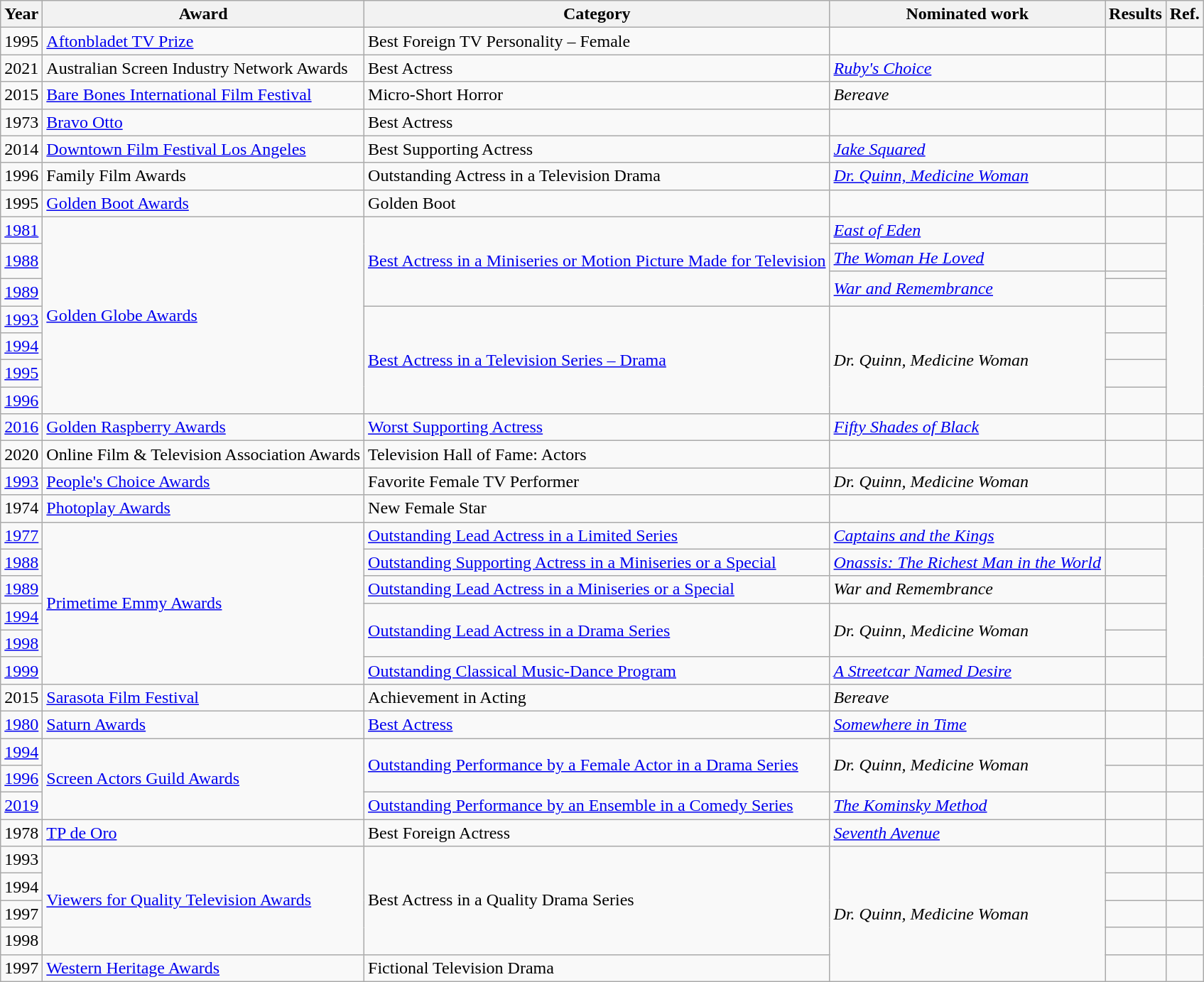<table class="wikitable plainrowheaders">
<tr>
<th>Year</th>
<th>Award</th>
<th>Category</th>
<th>Nominated work</th>
<th>Results</th>
<th>Ref.</th>
</tr>
<tr>
<td>1995</td>
<td><a href='#'>Aftonbladet TV Prize</a></td>
<td>Best Foreign TV Personality – Female</td>
<td></td>
<td></td>
<td align="center"></td>
</tr>
<tr>
<td>2021</td>
<td>Australian Screen Industry Network Awards</td>
<td>Best Actress</td>
<td><em><a href='#'>Ruby's Choice</a></em></td>
<td></td>
<td align="center"></td>
</tr>
<tr>
<td>2015</td>
<td><a href='#'>Bare Bones International Film Festival</a></td>
<td>Micro-Short Horror</td>
<td><em>Bereave</em></td>
<td></td>
<td align="center"></td>
</tr>
<tr>
<td>1973</td>
<td><a href='#'>Bravo Otto</a></td>
<td>Best Actress</td>
<td></td>
<td></td>
<td align="center"></td>
</tr>
<tr>
<td>2014</td>
<td><a href='#'>Downtown Film Festival Los Angeles</a></td>
<td>Best Supporting Actress</td>
<td><em><a href='#'>Jake Squared</a></em></td>
<td></td>
<td align="center"></td>
</tr>
<tr>
<td>1996</td>
<td>Family Film Awards</td>
<td>Outstanding Actress in a Television Drama</td>
<td><em><a href='#'>Dr. Quinn, Medicine Woman</a></em></td>
<td></td>
<td align="center"></td>
</tr>
<tr>
<td>1995</td>
<td><a href='#'>Golden Boot Awards</a></td>
<td>Golden Boot</td>
<td></td>
<td></td>
<td align="center"></td>
</tr>
<tr>
<td><a href='#'>1981</a></td>
<td rowspan="8"><a href='#'>Golden Globe Awards</a></td>
<td rowspan="4"><a href='#'>Best Actress in a Miniseries or Motion Picture Made for Television</a></td>
<td><em><a href='#'>East of Eden</a></em></td>
<td></td>
<td align="center" rowspan="8"></td>
</tr>
<tr>
<td rowspan="2"><a href='#'>1988</a></td>
<td><em><a href='#'>The Woman He Loved</a></em></td>
<td></td>
</tr>
<tr>
<td rowspan="2"><em><a href='#'>War and Remembrance</a></em></td>
<td></td>
</tr>
<tr>
<td><a href='#'>1989</a></td>
<td></td>
</tr>
<tr>
<td><a href='#'>1993</a></td>
<td rowspan="4"><a href='#'>Best Actress in a Television Series – Drama</a></td>
<td rowspan="4"><em>Dr. Quinn, Medicine Woman</em></td>
<td></td>
</tr>
<tr>
<td><a href='#'>1994</a></td>
<td></td>
</tr>
<tr>
<td><a href='#'>1995</a></td>
<td></td>
</tr>
<tr>
<td><a href='#'>1996</a></td>
<td></td>
</tr>
<tr>
<td><a href='#'>2016</a></td>
<td><a href='#'>Golden Raspberry Awards</a></td>
<td><a href='#'>Worst Supporting Actress</a></td>
<td><em><a href='#'>Fifty Shades of Black</a></em></td>
<td></td>
<td align="center"></td>
</tr>
<tr>
<td>2020</td>
<td>Online Film & Television Association Awards</td>
<td>Television Hall of Fame: Actors</td>
<td></td>
<td></td>
<td align="center"></td>
</tr>
<tr>
<td><a href='#'>1993</a></td>
<td><a href='#'>People's Choice Awards</a></td>
<td>Favorite Female TV Performer</td>
<td><em>Dr. Quinn, Medicine Woman</em></td>
<td></td>
<td align="center"></td>
</tr>
<tr>
<td>1974</td>
<td><a href='#'>Photoplay Awards</a></td>
<td>New Female Star</td>
<td></td>
<td></td>
<td align="center"></td>
</tr>
<tr>
<td><a href='#'>1977</a></td>
<td rowspan="6"><a href='#'>Primetime Emmy Awards</a></td>
<td><a href='#'>Outstanding Lead Actress in a Limited Series</a></td>
<td><em><a href='#'>Captains and the Kings</a></em></td>
<td></td>
<td align="center" rowspan="6"></td>
</tr>
<tr>
<td><a href='#'>1988</a></td>
<td><a href='#'>Outstanding Supporting Actress in a Miniseries or a Special</a></td>
<td><em><a href='#'>Onassis: The Richest Man in the World</a></em></td>
<td></td>
</tr>
<tr>
<td><a href='#'>1989</a></td>
<td><a href='#'>Outstanding Lead Actress in a Miniseries or a Special</a></td>
<td><em>War and Remembrance</em></td>
<td></td>
</tr>
<tr>
<td><a href='#'>1994</a></td>
<td rowspan="2"><a href='#'>Outstanding Lead Actress in a Drama Series</a></td>
<td rowspan="2"><em>Dr. Quinn, Medicine Woman</em></td>
<td></td>
</tr>
<tr>
<td><a href='#'>1998</a></td>
<td></td>
</tr>
<tr>
<td><a href='#'>1999</a></td>
<td><a href='#'> Outstanding Classical Music-Dance Program</a></td>
<td><em><a href='#'>A Streetcar Named Desire</a></em></td>
<td></td>
</tr>
<tr>
<td>2015</td>
<td><a href='#'>Sarasota Film Festival</a></td>
<td>Achievement in Acting</td>
<td><em>Bereave</em></td>
<td></td>
<td align="center"></td>
</tr>
<tr>
<td><a href='#'>1980</a></td>
<td><a href='#'>Saturn Awards</a></td>
<td><a href='#'>Best Actress</a></td>
<td><em><a href='#'>Somewhere in Time</a></em></td>
<td></td>
<td align="center"></td>
</tr>
<tr>
<td><a href='#'>1994</a></td>
<td rowspan="3"><a href='#'>Screen Actors Guild Awards</a></td>
<td rowspan="2"><a href='#'>Outstanding Performance by a Female Actor in a Drama Series</a></td>
<td rowspan="2"><em>Dr. Quinn, Medicine Woman</em></td>
<td></td>
<td align="center"></td>
</tr>
<tr>
<td><a href='#'>1996</a></td>
<td></td>
<td align="center"></td>
</tr>
<tr>
<td><a href='#'>2019</a></td>
<td><a href='#'>Outstanding Performance by an Ensemble in a Comedy Series</a></td>
<td><em><a href='#'>The Kominsky Method</a></em></td>
<td></td>
<td align="center"></td>
</tr>
<tr>
<td>1978</td>
<td><a href='#'>TP de Oro</a></td>
<td>Best Foreign Actress</td>
<td><em><a href='#'>Seventh Avenue</a></em></td>
<td></td>
<td align="center"></td>
</tr>
<tr>
<td>1993</td>
<td rowspan="4"><a href='#'>Viewers for Quality Television Awards</a></td>
<td rowspan="4">Best Actress in a Quality Drama Series</td>
<td rowspan="5"><em>Dr. Quinn, Medicine Woman</em></td>
<td></td>
<td align="center"></td>
</tr>
<tr>
<td>1994</td>
<td></td>
<td align="center"></td>
</tr>
<tr>
<td>1997</td>
<td></td>
<td align="center"></td>
</tr>
<tr>
<td>1998</td>
<td></td>
<td align="center"></td>
</tr>
<tr>
<td>1997</td>
<td><a href='#'>Western Heritage Awards</a></td>
<td>Fictional Television Drama</td>
<td></td>
<td align="center"></td>
</tr>
</table>
